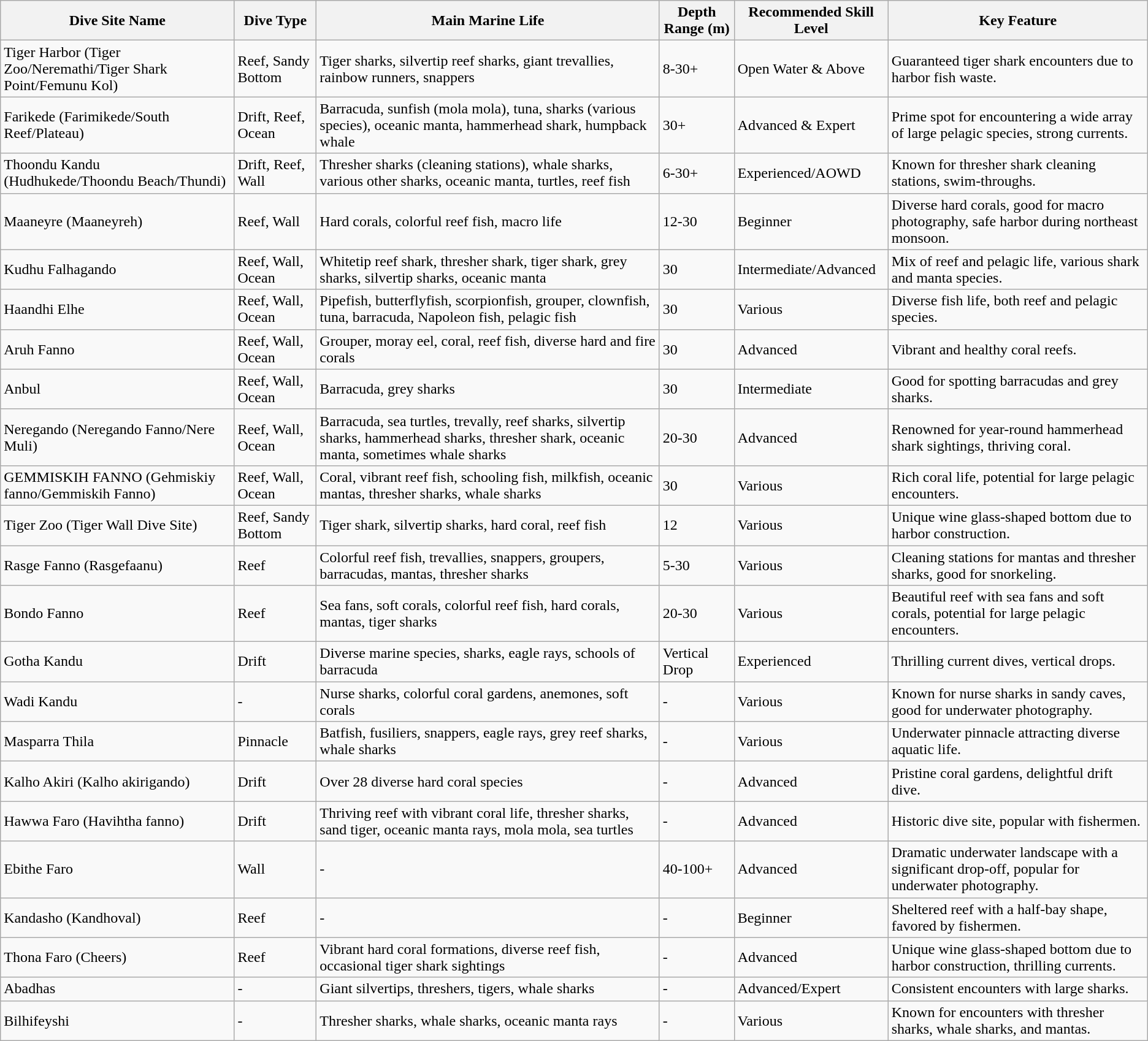<table class="wikitable">
<tr>
<th>Dive Site Name</th>
<th>Dive Type</th>
<th>Main Marine Life</th>
<th>Depth Range (m)</th>
<th>Recommended Skill Level</th>
<th>Key Feature</th>
</tr>
<tr>
<td>Tiger Harbor (Tiger Zoo/Neremathi/Tiger Shark Point/Femunu Kol)</td>
<td>Reef, Sandy Bottom</td>
<td>Tiger sharks, silvertip reef sharks, giant trevallies, rainbow runners, snappers</td>
<td>8-30+</td>
<td>Open Water & Above</td>
<td>Guaranteed tiger shark encounters due to harbor fish waste.</td>
</tr>
<tr>
<td>Farikede (Farimikede/South Reef/Plateau)</td>
<td>Drift, Reef, Ocean</td>
<td>Barracuda, sunfish (mola mola), tuna, sharks (various species), oceanic manta, hammerhead shark, humpback whale</td>
<td>30+</td>
<td>Advanced & Expert</td>
<td>Prime spot for encountering a wide array of large pelagic species, strong currents.</td>
</tr>
<tr>
<td>Thoondu Kandu (Hudhukede/Thoondu Beach/Thundi)</td>
<td>Drift, Reef, Wall</td>
<td>Thresher sharks (cleaning stations), whale sharks, various other sharks, oceanic manta, turtles, reef fish</td>
<td>6-30+</td>
<td>Experienced/AOWD</td>
<td>Known for thresher shark cleaning stations, swim-throughs.</td>
</tr>
<tr>
<td>Maaneyre (Maaneyreh)</td>
<td>Reef, Wall</td>
<td>Hard corals, colorful reef fish, macro life</td>
<td>12-30</td>
<td>Beginner</td>
<td>Diverse hard corals, good for macro photography, safe harbor during northeast monsoon.</td>
</tr>
<tr>
<td>Kudhu Falhagando</td>
<td>Reef, Wall, Ocean</td>
<td>Whitetip reef shark, thresher shark, tiger shark, grey sharks, silvertip sharks, oceanic manta</td>
<td>30</td>
<td>Intermediate/Advanced</td>
<td>Mix of reef and pelagic life, various shark and manta species.</td>
</tr>
<tr>
<td>Haandhi Elhe</td>
<td>Reef, Wall, Ocean</td>
<td>Pipefish, butterflyfish, scorpionfish, grouper, clownfish, tuna, barracuda, Napoleon fish, pelagic fish</td>
<td>30</td>
<td>Various</td>
<td>Diverse fish life, both reef and pelagic species.</td>
</tr>
<tr>
<td>Aruh Fanno</td>
<td>Reef, Wall, Ocean</td>
<td>Grouper, moray eel, coral, reef fish, diverse hard and fire corals</td>
<td>30</td>
<td>Advanced</td>
<td>Vibrant and healthy coral reefs.</td>
</tr>
<tr>
<td>Anbul</td>
<td>Reef, Wall, Ocean</td>
<td>Barracuda, grey sharks</td>
<td>30</td>
<td>Intermediate</td>
<td>Good for spotting barracudas and grey sharks.</td>
</tr>
<tr>
<td>Neregando (Neregando Fanno/Nere Muli)</td>
<td>Reef, Wall, Ocean</td>
<td>Barracuda, sea turtles, trevally, reef sharks, silvertip sharks, hammerhead sharks, thresher shark, oceanic manta, sometimes whale sharks</td>
<td>20-30</td>
<td>Advanced</td>
<td>Renowned for year-round hammerhead shark sightings, thriving coral.</td>
</tr>
<tr>
<td>GEMMISKIH FANNO (Gehmiskiy fanno/Gemmiskih Fanno)</td>
<td>Reef, Wall, Ocean</td>
<td>Coral, vibrant reef fish, schooling fish, milkfish, oceanic mantas, thresher sharks, whale sharks</td>
<td>30</td>
<td>Various</td>
<td>Rich coral life, potential for large pelagic encounters.</td>
</tr>
<tr>
<td>Tiger Zoo (Tiger Wall Dive Site)</td>
<td>Reef, Sandy Bottom</td>
<td>Tiger shark, silvertip sharks, hard coral, reef fish</td>
<td>12</td>
<td>Various</td>
<td>Unique wine glass-shaped bottom due to harbor construction.</td>
</tr>
<tr>
<td>Rasge Fanno (Rasgefaanu)</td>
<td>Reef</td>
<td>Colorful reef fish, trevallies, snappers, groupers, barracudas, mantas, thresher sharks</td>
<td>5-30</td>
<td>Various</td>
<td>Cleaning stations for mantas and thresher sharks, good for snorkeling.</td>
</tr>
<tr>
<td>Bondo Fanno</td>
<td>Reef</td>
<td>Sea fans, soft corals, colorful reef fish, hard corals, mantas, tiger sharks</td>
<td>20-30</td>
<td>Various</td>
<td>Beautiful reef with sea fans and soft corals, potential for large pelagic encounters.</td>
</tr>
<tr>
<td>Gotha Kandu</td>
<td>Drift</td>
<td>Diverse marine species, sharks, eagle rays, schools of barracuda</td>
<td>Vertical Drop</td>
<td>Experienced</td>
<td>Thrilling current dives, vertical drops.</td>
</tr>
<tr>
<td>Wadi Kandu</td>
<td>-</td>
<td>Nurse sharks, colorful coral gardens, anemones, soft corals</td>
<td>-</td>
<td>Various</td>
<td>Known for nurse sharks in sandy caves, good for underwater photography.</td>
</tr>
<tr>
<td>Masparra Thila</td>
<td>Pinnacle</td>
<td>Batfish, fusiliers, snappers, eagle rays, grey reef sharks, whale sharks</td>
<td>-</td>
<td>Various</td>
<td>Underwater pinnacle attracting diverse aquatic life.</td>
</tr>
<tr>
<td>Kalho Akiri (Kalho akirigando)</td>
<td>Drift</td>
<td>Over 28 diverse hard coral species</td>
<td>-</td>
<td>Advanced</td>
<td>Pristine coral gardens, delightful drift dive.</td>
</tr>
<tr>
<td>Hawwa Faro (Havihtha fanno)</td>
<td>Drift</td>
<td>Thriving reef with vibrant coral life, thresher sharks, sand tiger, oceanic manta rays, mola mola, sea turtles</td>
<td>-</td>
<td>Advanced</td>
<td>Historic dive site, popular with fishermen.</td>
</tr>
<tr>
<td>Ebithe Faro</td>
<td>Wall</td>
<td>-</td>
<td>40-100+</td>
<td>Advanced</td>
<td>Dramatic underwater landscape with a significant drop-off, popular for underwater photography.</td>
</tr>
<tr>
<td>Kandasho (Kandhoval)</td>
<td>Reef</td>
<td>-</td>
<td>-</td>
<td>Beginner</td>
<td>Sheltered reef with a half-bay shape, favored by fishermen.</td>
</tr>
<tr>
<td>Thona Faro (Cheers)</td>
<td>Reef</td>
<td>Vibrant hard coral formations, diverse reef fish, occasional tiger shark sightings</td>
<td>-</td>
<td>Advanced</td>
<td>Unique wine glass-shaped bottom due to harbor construction, thrilling currents.</td>
</tr>
<tr>
<td>Abadhas</td>
<td>-</td>
<td>Giant silvertips, threshers, tigers, whale sharks</td>
<td>-</td>
<td>Advanced/Expert</td>
<td>Consistent encounters with large sharks.</td>
</tr>
<tr>
<td>Bilhifeyshi</td>
<td>-</td>
<td>Thresher sharks, whale sharks, oceanic manta rays</td>
<td>-</td>
<td>Various</td>
<td>Known for encounters with thresher sharks, whale sharks, and mantas.</td>
</tr>
</table>
